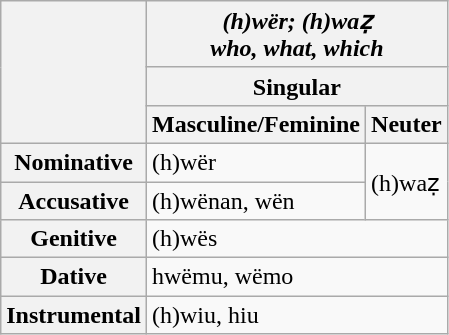<table class="wikitable">
<tr>
<th rowspan="3"></th>
<th colspan="2"><strong><em>(h)wër; (h)waẓ<em><br> who, what, which<strong></th>
</tr>
<tr>
<th colspan="2"></strong>Singular<strong></th>
</tr>
<tr>
<th></strong>Masculine/Feminine<strong></th>
<th></strong>Neuter<strong></th>
</tr>
<tr>
<th></strong>Nominative<strong></th>
<td>(h)wër</td>
<td rowspan="2">(h)waẓ</td>
</tr>
<tr>
<th></strong>Accusative<strong></th>
<td>(h)wënan, wën</td>
</tr>
<tr>
<th></strong>Genitive<strong></th>
<td colspan="2">(h)wës</td>
</tr>
<tr>
<th></strong>Dative<strong></th>
<td colspan="2">hwëmu, wëmo</td>
</tr>
<tr>
<th></strong>Instrumental<strong></th>
<td colspan="2">(h)wiu, hiu</td>
</tr>
</table>
